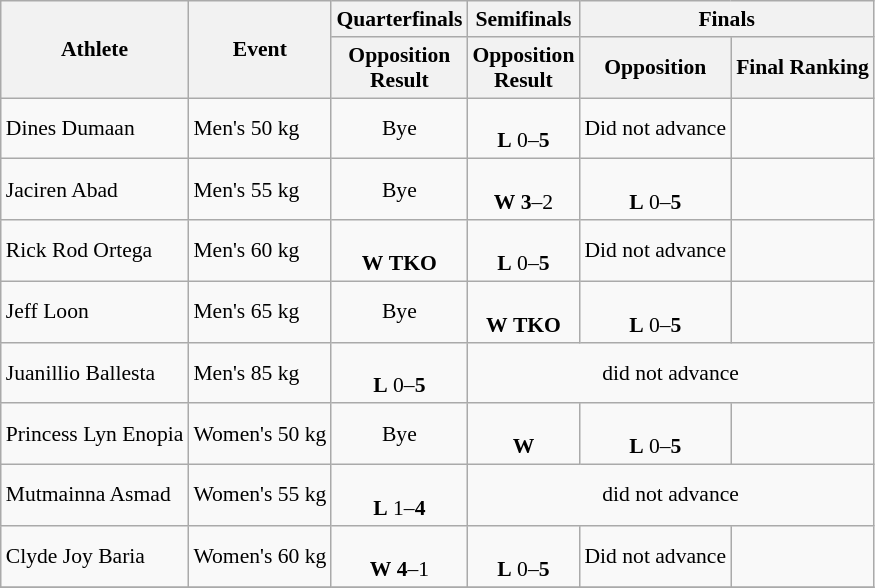<table class=wikitable style="font-size:90%">
<tr>
<th rowspan=2>Athlete</th>
<th rowspan=2>Event</th>
<th>Quarterfinals</th>
<th>Semifinals</th>
<th colspan=2>Finals</th>
</tr>
<tr>
<th>Opposition<br>Result</th>
<th>Opposition<br>Result</th>
<th>Opposition</th>
<th>Final Ranking</th>
</tr>
<tr>
<td>Dines Dumaan</td>
<td>Men's 50 kg</td>
<td align=center>Bye</td>
<td align=center><br><strong>L</strong> 0–<strong>5</strong></td>
<td align=center>Did not advance</td>
<td align=center></td>
</tr>
<tr>
<td>Jaciren Abad</td>
<td>Men's 55 kg</td>
<td align=center>Bye</td>
<td align=center><br><strong>W</strong> <strong>3</strong>–2</td>
<td align=center><br><strong>L</strong> 0–<strong>5</strong></td>
<td align=center></td>
</tr>
<tr>
<td>Rick Rod Ortega</td>
<td>Men's 60 kg</td>
<td align=center><br><strong>W</strong> <strong>TKO</strong></td>
<td align=center><br><strong>L</strong> 0–<strong>5</strong></td>
<td align=center>Did not advance</td>
<td align=center></td>
</tr>
<tr>
<td>Jeff Loon</td>
<td>Men's 65 kg</td>
<td align=center>Bye</td>
<td align=center><br><strong>W</strong> <strong>TKO</strong></td>
<td align=center><br><strong>L</strong> 0–<strong>5</strong></td>
<td align=center></td>
</tr>
<tr>
<td>Juanillio Ballesta</td>
<td>Men's 85 kg</td>
<td align=center><br><strong>L</strong> 0–<strong>5</strong></td>
<td align=center colspan=3>did not advance</td>
</tr>
<tr>
<td>Princess Lyn Enopia</td>
<td>Women's 50 kg</td>
<td align=center>Bye</td>
<td align=center><br><strong>W</strong> </td>
<td align=center><br><strong>L</strong> 0–<strong>5</strong></td>
<td align=center></td>
</tr>
<tr>
<td>Mutmainna Asmad</td>
<td>Women's 55 kg</td>
<td align=center><br><strong>L</strong> 1–<strong>4</strong></td>
<td align=center colspan=3>did not advance</td>
</tr>
<tr>
<td>Clyde Joy Baria</td>
<td>Women's 60 kg</td>
<td align=center><br><strong>W</strong> <strong>4</strong>–1</td>
<td align=center><br><strong>L</strong> 0–<strong>5</strong></td>
<td align=center>Did not advance</td>
<td align=center></td>
</tr>
<tr>
</tr>
</table>
